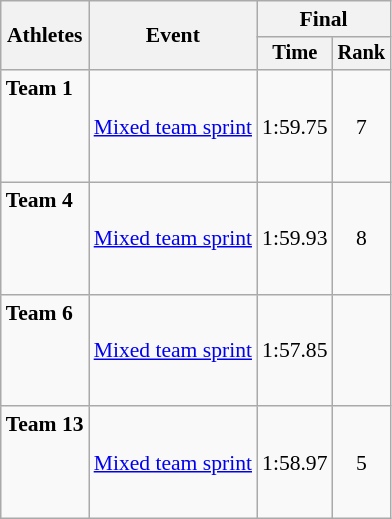<table class="wikitable" style="font-size:90%">
<tr>
<th rowspan="2">Athletes</th>
<th rowspan="2">Event</th>
<th colspan="2">Final</th>
</tr>
<tr style="font-size:95%">
<th>Time</th>
<th>Rank</th>
</tr>
<tr align=center>
<td align=left><strong>Team 1</strong><br><br><br><br></td>
<td align=left><a href='#'>Mixed team sprint</a></td>
<td>1:59.75</td>
<td>7</td>
</tr>
<tr align=center>
<td align=left><strong>Team 4</strong><br><br><br><br></td>
<td align=left><a href='#'>Mixed team sprint</a></td>
<td>1:59.93</td>
<td>8</td>
</tr>
<tr align=center>
<td align=left><strong>Team 6</strong><br><br><br><br></td>
<td align=left><a href='#'>Mixed team sprint</a></td>
<td>1:57.85</td>
<td></td>
</tr>
<tr align=center>
<td align=left><strong>Team 13</strong><br><br><br><br></td>
<td align=left><a href='#'>Mixed team sprint</a></td>
<td>1:58.97</td>
<td>5</td>
</tr>
</table>
